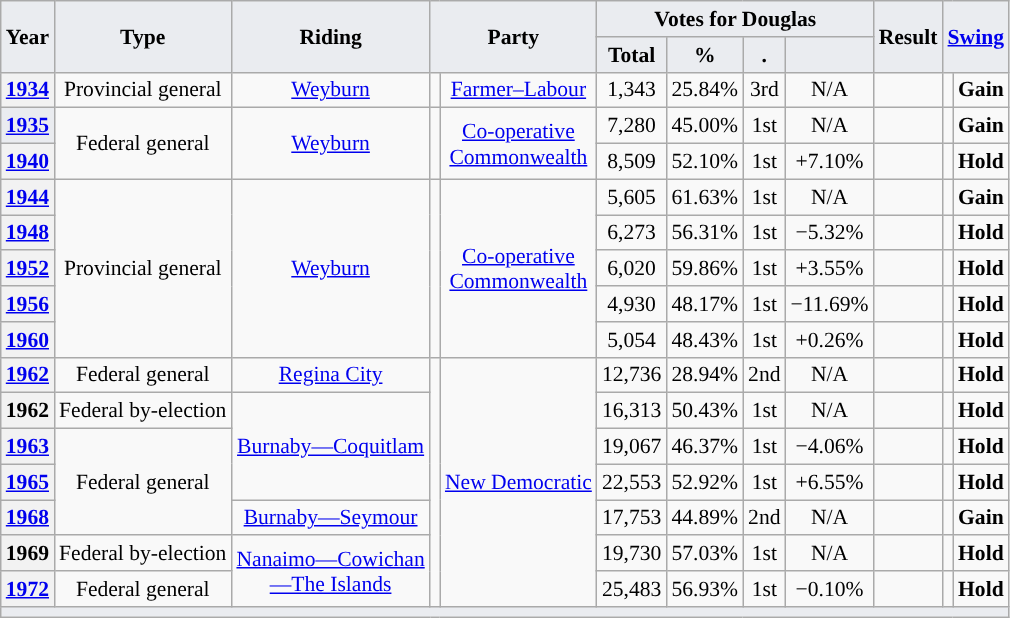<table class="wikitable" style="font-size:90%; text-align:center;">
<tr>
<th rowspan="2" style="background:#eaecf0;">Year</th>
<th rowspan="2" style="background:#eaecf0;">Type</th>
<th rowspan="2" style="background:#eaecf0;">Riding</th>
<th colspan="2" rowspan="2" style="background:#eaecf0;">Party</th>
<th colspan="4" style="background:#eaecf0;">Votes for Douglas</th>
<th rowspan="2" style="background:#eaecf0;">Result</th>
<th colspan="2" rowspan="2" style="background:#eaecf0;"><a href='#'>Swing</a></th>
</tr>
<tr>
<th style="background:#eaecf0;">Total</th>
<th style="background:#eaecf0;">%</th>
<th style="background:#eaecf0;">.</th>
<th style="background:#eaecf0;"></th>
</tr>
<tr>
<th><a href='#'>1934</a></th>
<td>Provincial general</td>
<td><a href='#'>Weyburn</a></td>
<td style="background-color:"></td>
<td><a href='#'>Farmer–Labour</a></td>
<td>1,343</td>
<td>25.84%</td>
<td>3rd</td>
<td>N/A</td>
<td></td>
<td style="background-color:"></td>
<td><strong>Gain</strong></td>
</tr>
<tr>
<th style="background:#eaecf0;"><a href='#'>1935</a></th>
<td rowspan="2">Federal general</td>
<td rowspan="2"><a href='#'>Weyburn</a></td>
<td rowspan="2" style="background-color:"></td>
<td rowspan="2"><a href='#'>Co-operative<br>Commonwealth</a></td>
<td>7,280</td>
<td>45.00%</td>
<td>1st</td>
<td>N/A</td>
<td></td>
<td style="background-color:"></td>
<td><strong>Gain</strong></td>
</tr>
<tr>
<th><a href='#'>1940</a></th>
<td>8,509</td>
<td>52.10%</td>
<td>1st</td>
<td>+7.10%</td>
<td></td>
<td style="background-color:"></td>
<td><strong>Hold</strong></td>
</tr>
<tr>
<th><a href='#'>1944</a></th>
<td rowspan="5">Provincial general</td>
<td rowspan="5"><a href='#'>Weyburn</a></td>
<td rowspan="5" style="background-color:"></td>
<td rowspan="5"><a href='#'>Co-operative<br>Commonwealth</a></td>
<td>5,605</td>
<td>61.63%</td>
<td>1st</td>
<td>N/A</td>
<td></td>
<td style="background-color:"></td>
<td><strong>Gain</strong></td>
</tr>
<tr>
<th><a href='#'>1948</a></th>
<td>6,273</td>
<td>56.31%</td>
<td>1st</td>
<td>−5.32%</td>
<td></td>
<td style="background-color:"></td>
<td><strong>Hold</strong></td>
</tr>
<tr>
<th><a href='#'>1952</a></th>
<td>6,020</td>
<td>59.86%</td>
<td>1st</td>
<td>+3.55%</td>
<td></td>
<td style="background-color:"></td>
<td><strong>Hold</strong></td>
</tr>
<tr>
<th><a href='#'>1956</a></th>
<td>4,930</td>
<td>48.17%</td>
<td>1st</td>
<td>−11.69%</td>
<td></td>
<td style="background-color:"></td>
<td><strong>Hold</strong></td>
</tr>
<tr>
<th><a href='#'>1960</a></th>
<td>5,054</td>
<td>48.43%</td>
<td>1st</td>
<td>+0.26%</td>
<td></td>
<td style="background-color:"></td>
<td><strong>Hold</strong></td>
</tr>
<tr>
<th><a href='#'>1962</a></th>
<td>Federal general</td>
<td><a href='#'>Regina City</a></td>
<td rowspan="7" style="background-color:"></td>
<td rowspan="7"><a href='#'>New Democratic</a></td>
<td>12,736</td>
<td>28.94%</td>
<td>2nd</td>
<td>N/A</td>
<td></td>
<td style="background-color:"></td>
<td><strong>Hold</strong></td>
</tr>
<tr>
<th>1962</th>
<td>Federal by-election</td>
<td rowspan="3"><a href='#'>Burnaby—Coquitlam</a></td>
<td>16,313</td>
<td>50.43%</td>
<td>1st</td>
<td>N/A</td>
<td></td>
<td style="background-color:"></td>
<td><strong>Hold</strong></td>
</tr>
<tr>
<th><a href='#'>1963</a></th>
<td rowspan="3">Federal general</td>
<td>19,067</td>
<td>46.37%</td>
<td>1st</td>
<td>−4.06%</td>
<td></td>
<td style="background-color:"></td>
<td><strong>Hold</strong></td>
</tr>
<tr>
<th><a href='#'>1965</a></th>
<td>22,553</td>
<td>52.92%</td>
<td>1st</td>
<td>+6.55%</td>
<td></td>
<td style="background-color:"></td>
<td><strong>Hold</strong></td>
</tr>
<tr>
<th><a href='#'>1968</a></th>
<td><a href='#'>Burnaby—Seymour</a></td>
<td>17,753</td>
<td>44.89%</td>
<td>2nd</td>
<td>N/A</td>
<td></td>
<td style="background-color:"></td>
<td><strong>Gain</strong></td>
</tr>
<tr>
<th>1969</th>
<td>Federal by-election</td>
<td rowspan="2"><a href='#'>Nanaimo—Cowichan<br>—The Islands</a></td>
<td>19,730</td>
<td>57.03%</td>
<td>1st</td>
<td>N/A</td>
<td></td>
<td style="background-color:"></td>
<td><strong>Hold</strong></td>
</tr>
<tr>
<th><a href='#'>1972</a></th>
<td>Federal general</td>
<td>25,483</td>
<td>56.93%</td>
<td>1st</td>
<td>−0.10%</td>
<td></td>
<td style="background-color:"></td>
<td><strong>Hold</strong></td>
</tr>
<tr>
<th colspan="12" style="background:#eaecf0;"></th>
</tr>
</table>
